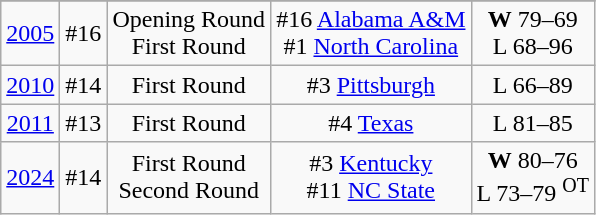<table class="wikitable" style="text-align:center">
<tr>
</tr>
<tr align="center">
<td><a href='#'>2005</a></td>
<td>#16</td>
<td>Opening Round<br>First Round</td>
<td>#16 <a href='#'>Alabama A&M</a><br>#1 <a href='#'>North Carolina</a></td>
<td><strong>W</strong> 79–69<br> L 68–96</td>
</tr>
<tr>
<td><a href='#'>2010</a></td>
<td>#14</td>
<td>First Round</td>
<td>#3 <a href='#'>Pittsburgh</a></td>
<td>L 66–89</td>
</tr>
<tr>
<td><a href='#'>2011</a></td>
<td>#13</td>
<td>First Round</td>
<td>#4 <a href='#'>Texas</a></td>
<td>L 81–85</td>
</tr>
<tr>
<td><a href='#'>2024</a></td>
<td>#14</td>
<td>First Round<br>Second Round</td>
<td>#3 <a href='#'>Kentucky</a><br> #11 <a href='#'>NC State</a></td>
<td><strong>W</strong> 80–76<br>L 73–79 <sup>OT</sup></td>
</tr>
</table>
